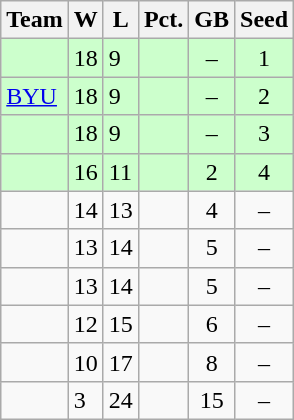<table class=wikitable>
<tr>
<th>Team</th>
<th>W</th>
<th>L</th>
<th>Pct.</th>
<th>GB</th>
<th>Seed</th>
</tr>
<tr bgcolor="#ccffcc">
<td></td>
<td>18</td>
<td>9</td>
<td></td>
<td style="text-align:center;">–</td>
<td style="text-align:center;">1</td>
</tr>
<tr bgcolor="#ccffcc">
<td><a href='#'>BYU</a></td>
<td>18</td>
<td>9</td>
<td></td>
<td style="text-align:center;">–</td>
<td style="text-align:center;">2</td>
</tr>
<tr bgcolor="#ccffcc">
<td></td>
<td>18</td>
<td>9</td>
<td></td>
<td style="text-align:center;">–</td>
<td style="text-align:center;">3</td>
</tr>
<tr bgcolor="#ccffcc">
<td></td>
<td>16</td>
<td>11</td>
<td></td>
<td style="text-align:center;">2</td>
<td style="text-align:center;">4</td>
</tr>
<tr>
<td></td>
<td>14</td>
<td>13</td>
<td></td>
<td style="text-align:center;">4</td>
<td style="text-align:center;">–</td>
</tr>
<tr>
<td></td>
<td>13</td>
<td>14</td>
<td></td>
<td style="text-align:center;">5</td>
<td style="text-align:center;">–</td>
</tr>
<tr>
<td></td>
<td>13</td>
<td>14</td>
<td></td>
<td style="text-align:center;">5</td>
<td style="text-align:center;">–</td>
</tr>
<tr>
<td></td>
<td>12</td>
<td>15</td>
<td></td>
<td style="text-align:center;">6</td>
<td style="text-align:center;">–</td>
</tr>
<tr>
<td></td>
<td>10</td>
<td>17</td>
<td></td>
<td style="text-align:center;">8</td>
<td style="text-align:center;">–</td>
</tr>
<tr>
<td></td>
<td>3</td>
<td>24</td>
<td></td>
<td style="text-align:center;">15</td>
<td style="text-align:center;">–</td>
</tr>
</table>
